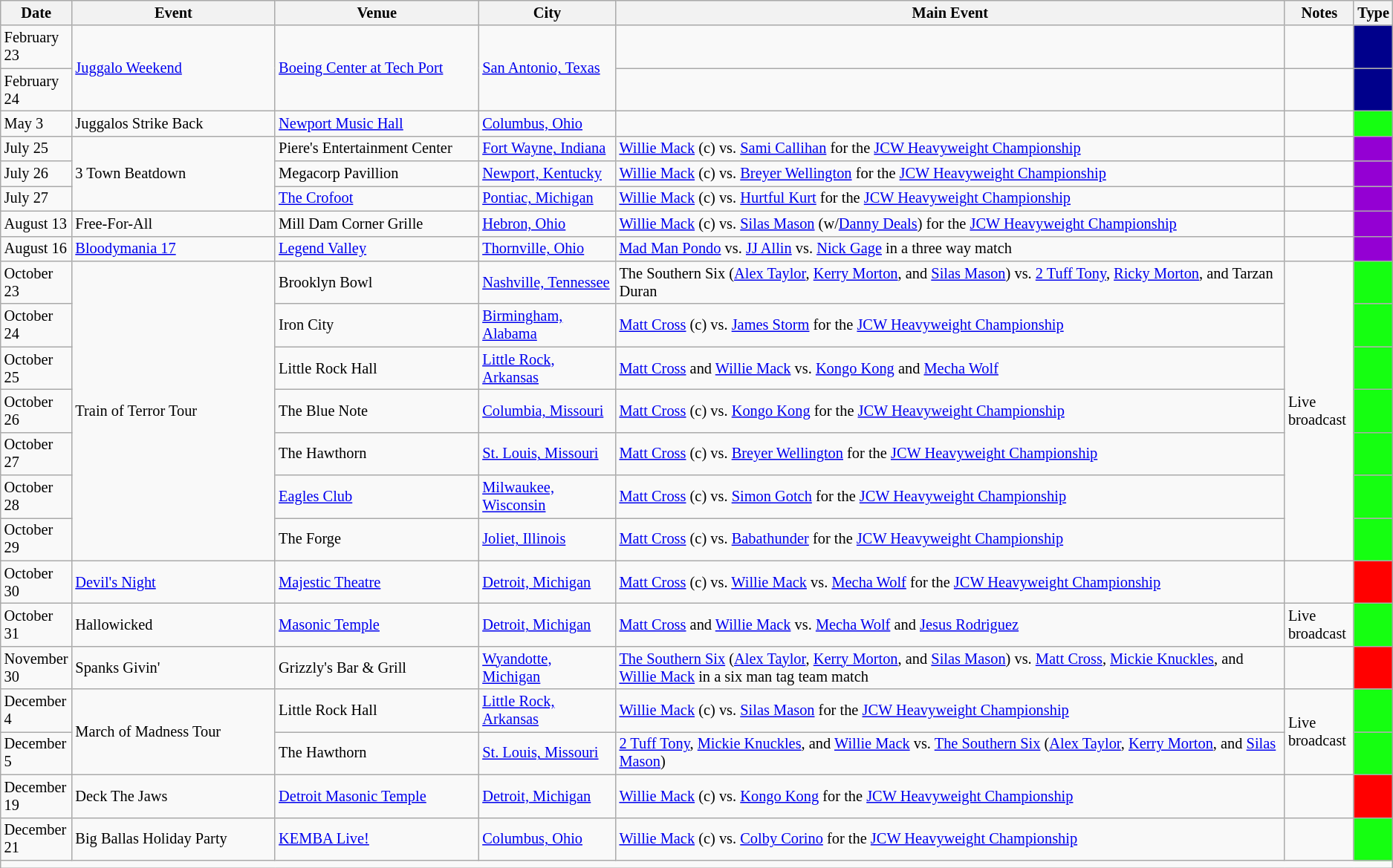<table class="sortable wikitable succession-box" style="font-size:85%;">
<tr>
<th scope="col" style="width:5%;">Date</th>
<th scope="col" style="width:15%;">Event</th>
<th scope="col" style="width:15%;">Venue</th>
<th scope="col" style="width:10%;">City</th>
<th scope="col" style="width:50%;">Main Event</th>
<th scope="col" style="width:10%;">Notes</th>
<th scope="col" style="width:1%;">Type</th>
</tr>
<tr>
<td>February 23</td>
<td rowspan=2><a href='#'>Juggalo Weekend</a></td>
<td rowspan=2><a href='#'>Boeing Center at Tech Port</a></td>
<td rowspan=2><a href='#'>San Antonio, Texas</a></td>
<td></td>
<td></td>
<td style="background: darkblue"></td>
</tr>
<tr>
<td>February 24</td>
<td></td>
<td></td>
<td style="background: darkblue"></td>
</tr>
<tr>
<td>May 3</td>
<td>Juggalos Strike Back<br></td>
<td><a href='#'>Newport Music Hall</a></td>
<td><a href='#'>Columbus, Ohio</a></td>
<td></td>
<td></td>
<td style="background: #15ff11"></td>
</tr>
<tr>
<td>July 25</td>
<td rowspan=3>3 Town Beatdown</td>
<td>Piere's Entertainment Center</td>
<td><a href='#'>Fort Wayne, Indiana</a></td>
<td><a href='#'>Willie Mack</a> (c) vs. <a href='#'>Sami Callihan</a> for the <a href='#'>JCW Heavyweight Championship</a></td>
<td></td>
<td style="background: darkviolet"></td>
</tr>
<tr>
<td>July 26</td>
<td>Megacorp Pavillion</td>
<td><a href='#'>Newport, Kentucky</a></td>
<td><a href='#'>Willie Mack</a> (c) vs. <a href='#'>Breyer Wellington</a> for the <a href='#'>JCW Heavyweight Championship</a></td>
<td></td>
<td style="background: darkviolet"></td>
</tr>
<tr>
<td>July 27</td>
<td><a href='#'>The Crofoot</a></td>
<td><a href='#'>Pontiac, Michigan</a></td>
<td><a href='#'>Willie Mack</a> (c) vs. <a href='#'>Hurtful Kurt</a> for the <a href='#'>JCW Heavyweight Championship</a></td>
<td></td>
<td style="background: darkviolet"></td>
</tr>
<tr>
<td>August 13</td>
<td>Free-For-All</td>
<td>Mill Dam Corner Grille</td>
<td><a href='#'>Hebron, Ohio</a></td>
<td><a href='#'>Willie Mack</a> (c) vs. <a href='#'>Silas Mason</a> (w/<a href='#'>Danny Deals</a>) for the <a href='#'>JCW Heavyweight Championship</a></td>
<td></td>
<td style="background: darkviolet"></td>
</tr>
<tr>
<td>August 16</td>
<td><a href='#'>Bloodymania 17</a></td>
<td><a href='#'>Legend Valley</a></td>
<td><a href='#'>Thornville, Ohio</a></td>
<td><a href='#'>Mad Man Pondo</a> vs. <a href='#'>JJ Allin</a> vs. <a href='#'>Nick Gage</a> in a three way match</td>
<td></td>
<td style="background: darkviolet"></td>
</tr>
<tr>
<td>October 23</td>
<td rowspan="7">Train of Terror Tour</td>
<td>Brooklyn Bowl</td>
<td><a href='#'>Nashville, Tennessee</a></td>
<td>The Southern Six (<a href='#'>Alex Taylor</a>, <a href='#'>Kerry Morton</a>, and <a href='#'>Silas Mason</a>) vs. <a href='#'>2 Tuff Tony</a>, <a href='#'>Ricky Morton</a>, and Tarzan Duran</td>
<td rowspan=7>Live broadcast</td>
<td style="background: #15ff11"></td>
</tr>
<tr>
<td>October 24</td>
<td>Iron City</td>
<td><a href='#'>Birmingham, Alabama</a></td>
<td><a href='#'>Matt Cross</a> (c) vs. <a href='#'>James Storm</a> for the <a href='#'>JCW Heavyweight Championship</a></td>
<td style="background: #15ff11"></td>
</tr>
<tr>
<td>October 25</td>
<td>Little Rock Hall</td>
<td><a href='#'>Little Rock, Arkansas</a></td>
<td><a href='#'>Matt Cross</a> and <a href='#'>Willie Mack</a> vs. <a href='#'>Kongo Kong</a> and <a href='#'>Mecha Wolf</a></td>
<td style="background: #15ff11"></td>
</tr>
<tr>
<td>October 26</td>
<td>The Blue Note</td>
<td><a href='#'>Columbia, Missouri</a></td>
<td><a href='#'>Matt Cross</a> (c) vs. <a href='#'>Kongo Kong</a> for the <a href='#'>JCW Heavyweight Championship</a></td>
<td style="background: #15ff11"></td>
</tr>
<tr>
<td>October 27</td>
<td>The Hawthorn</td>
<td><a href='#'>St. Louis, Missouri</a></td>
<td><a href='#'>Matt Cross</a> (c) vs. <a href='#'>Breyer Wellington</a> for the <a href='#'>JCW Heavyweight Championship</a></td>
<td style="background: #15ff11"></td>
</tr>
<tr>
<td>October 28</td>
<td><a href='#'>Eagles Club</a></td>
<td><a href='#'>Milwaukee, Wisconsin</a></td>
<td><a href='#'>Matt Cross</a> (c) vs. <a href='#'>Simon Gotch</a> for the <a href='#'>JCW Heavyweight Championship</a></td>
<td style="background: #15ff11"></td>
</tr>
<tr>
<td>October 29</td>
<td>The Forge</td>
<td><a href='#'>Joliet, Illinois</a></td>
<td><a href='#'>Matt Cross</a> (c) vs. <a href='#'>Babathunder</a> for the <a href='#'>JCW Heavyweight Championship</a></td>
<td style="background: #15ff11"></td>
</tr>
<tr>
<td>October 30</td>
<td><a href='#'>Devil's Night</a></td>
<td><a href='#'>Majestic Theatre</a></td>
<td><a href='#'>Detroit, Michigan</a></td>
<td><a href='#'>Matt Cross</a> (c) vs. <a href='#'>Willie Mack</a> vs. <a href='#'>Mecha Wolf</a> for the <a href='#'>JCW Heavyweight Championship</a></td>
<td></td>
<td style="background: red"></td>
</tr>
<tr>
<td>October 31</td>
<td Hallowicked 2024>Hallowicked</td>
<td><a href='#'>Masonic Temple</a></td>
<td><a href='#'>Detroit, Michigan</a></td>
<td><a href='#'>Matt Cross</a> and <a href='#'>Willie Mack</a> vs. <a href='#'>Mecha Wolf</a> and <a href='#'>Jesus Rodriguez</a></td>
<td>Live broadcast</td>
<td style="background: #15ff11"></td>
</tr>
<tr>
<td>November 30</td>
<td>Spanks Givin'</td>
<td>Grizzly's Bar & Grill</td>
<td><a href='#'>Wyandotte, Michigan</a></td>
<td><a href='#'>The Southern Six</a> (<a href='#'>Alex Taylor</a>, <a href='#'>Kerry Morton</a>, and <a href='#'>Silas Mason</a>) vs. <a href='#'>Matt Cross</a>, <a href='#'>Mickie Knuckles</a>, and <a href='#'>Willie Mack</a> in a six man tag team match</td>
<td></td>
<td style="background: red"></td>
</tr>
<tr>
<td>December 4</td>
<td rowspan=2>March of Madness Tour</td>
<td>Little Rock Hall</td>
<td><a href='#'>Little Rock, Arkansas</a></td>
<td><a href='#'>Willie Mack</a> (c) vs. <a href='#'>Silas Mason</a> for the <a href='#'>JCW Heavyweight Championship</a></td>
<td rowspan=2>Live broadcast</td>
<td style="background: #15ff11"></td>
</tr>
<tr>
<td>December 5</td>
<td>The Hawthorn</td>
<td><a href='#'>St. Louis, Missouri</a></td>
<td><a href='#'>2 Tuff Tony</a>, <a href='#'>Mickie Knuckles</a>, and <a href='#'>Willie Mack</a> vs. <a href='#'>The Southern Six</a> (<a href='#'>Alex Taylor</a>, <a href='#'>Kerry Morton</a>, and <a href='#'>Silas Mason</a>)</td>
<td style="background: #15ff11"></td>
</tr>
<tr>
<td>December 19</td>
<td>Deck The Jaws</td>
<td><a href='#'>Detroit Masonic Temple</a></td>
<td><a href='#'>Detroit, Michigan</a></td>
<td><a href='#'>Willie Mack</a> (c) vs. <a href='#'>Kongo Kong</a> for the <a href='#'>JCW Heavyweight Championship</a></td>
<td></td>
<td style="background: red"></td>
</tr>
<tr>
<td>December 21<br></td>
<td>Big Ballas Holiday Party</td>
<td><a href='#'>KEMBA Live!</a></td>
<td><a href='#'>Columbus, Ohio</a></td>
<td><a href='#'>Willie Mack</a> (c) vs. <a href='#'>Colby Corino</a> for the <a href='#'>JCW Heavyweight Championship</a></td>
<td></td>
<td style="background: #15ff11"></td>
</tr>
<tr>
<td colspan="7"></td>
</tr>
</table>
